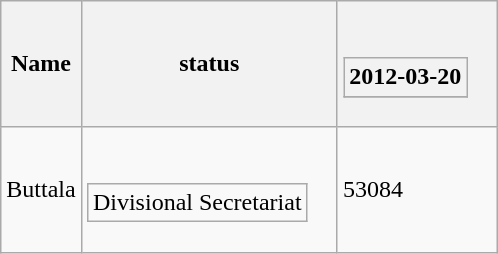<table class="wikitable">
<tr>
<th>Name</th>
<th>status</th>
<th><br><table class="wikitable">
<tr>
<th>2012-03-20</th>
</tr>
<tr>
</tr>
</table>
</th>
</tr>
<tr>
<td>Buttala</td>
<td><br><table class="wikitable">
<tr>
<td>Divisional Secretariat</td>
</tr>
</table>
</td>
<td>53084</td>
</tr>
</table>
